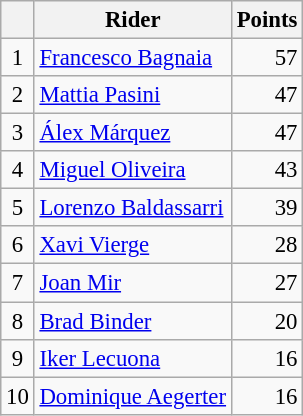<table class="wikitable" style="font-size: 95%;">
<tr>
<th></th>
<th>Rider</th>
<th>Points</th>
</tr>
<tr>
<td align=center>1</td>
<td> <a href='#'>Francesco Bagnaia</a></td>
<td align=right>57</td>
</tr>
<tr>
<td align=center>2</td>
<td> <a href='#'>Mattia Pasini</a></td>
<td align=right>47</td>
</tr>
<tr>
<td align=center>3</td>
<td> <a href='#'>Álex Márquez</a></td>
<td align=right>47</td>
</tr>
<tr>
<td align=center>4</td>
<td> <a href='#'>Miguel Oliveira</a></td>
<td align=right>43</td>
</tr>
<tr>
<td align=center>5</td>
<td> <a href='#'>Lorenzo Baldassarri</a></td>
<td align=right>39</td>
</tr>
<tr>
<td align=center>6</td>
<td> <a href='#'>Xavi Vierge</a></td>
<td align=right>28</td>
</tr>
<tr>
<td align=center>7</td>
<td> <a href='#'>Joan Mir</a></td>
<td align=right>27</td>
</tr>
<tr>
<td align=center>8</td>
<td> <a href='#'>Brad Binder</a></td>
<td align=right>20</td>
</tr>
<tr>
<td align=center>9</td>
<td> <a href='#'>Iker Lecuona</a></td>
<td align=right>16</td>
</tr>
<tr>
<td align=center>10</td>
<td> <a href='#'>Dominique Aegerter</a></td>
<td align=right>16</td>
</tr>
</table>
